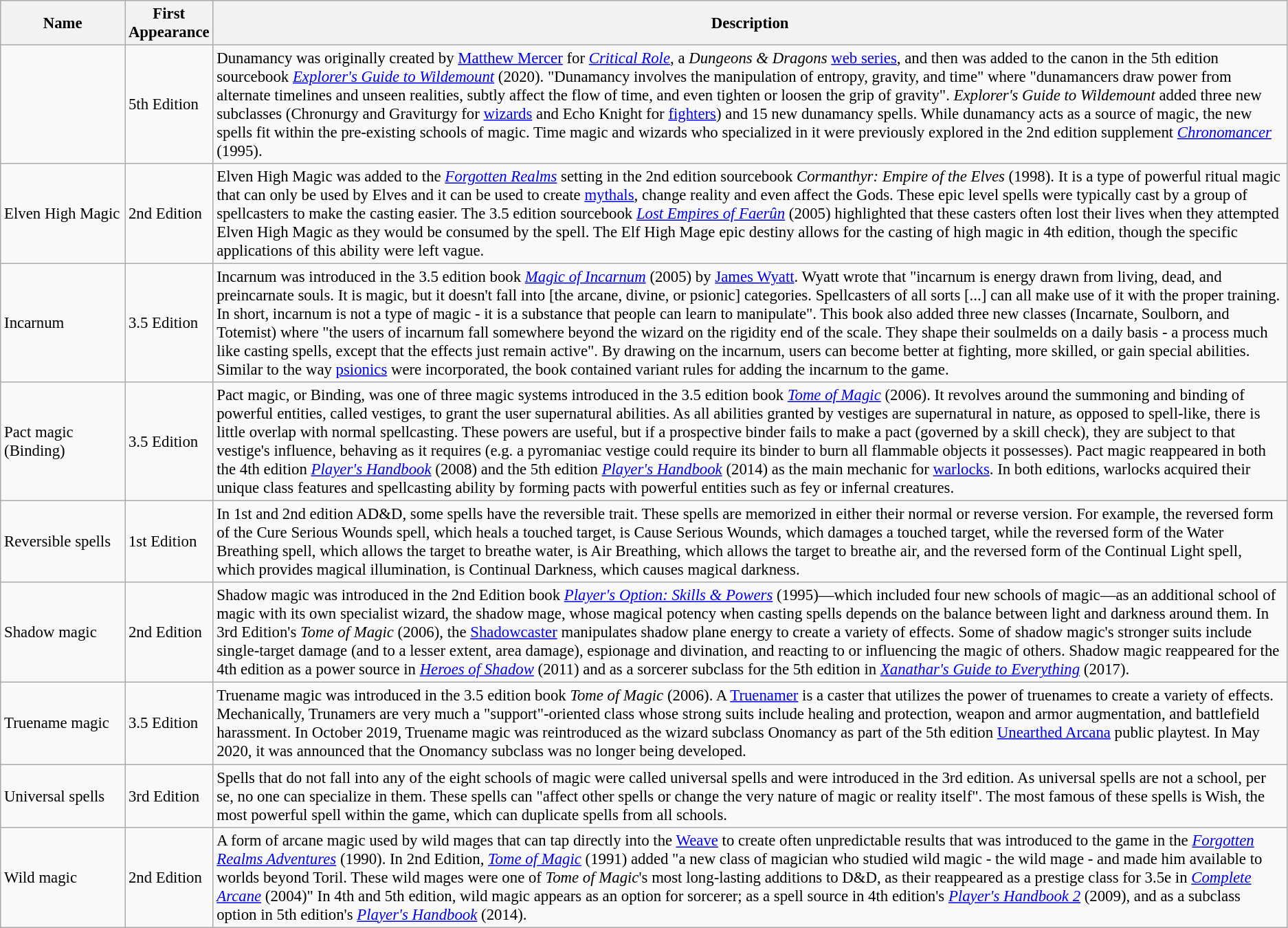<table class="wikitable sortable" style="margins:auto; width=95%; font-size: 95%;">
<tr>
<th width="10%">Name</th>
<th>First Appearance</th>
<th width="90%">Description</th>
</tr>
<tr>
<td></td>
<td>5th Edition</td>
<td>Dunamancy was originally created by <a href='#'>Matthew Mercer</a> for <em><a href='#'>Critical Role</a></em>, a <em>Dungeons & Dragons</em> <a href='#'>web series</a>, and then was added to the canon in the 5th edition sourcebook <em><a href='#'>Explorer's Guide to Wildemount</a></em> (2020). "Dunamancy involves the manipulation of entropy, gravity, and time" where "dunamancers draw power from alternate timelines and unseen realities, subtly affect the flow of time, and even tighten or loosen the grip of gravity". <em>Explorer's Guide to Wildemount</em> added three new subclasses (Chronurgy and Graviturgy for <a href='#'>wizards</a> and Echo Knight for <a href='#'>fighters</a>) and 15 new dunamancy spells. While dunamancy acts as a source of magic, the new spells fit within the pre-existing schools of magic. Time magic and wizards who specialized in it were previously explored in the 2nd edition supplement <em><a href='#'>Chronomancer</a></em> (1995).</td>
</tr>
<tr>
<td>Elven High Magic</td>
<td>2nd Edition</td>
<td>Elven High Magic was added to the <em><a href='#'>Forgotten Realms</a></em> setting in the 2nd edition sourcebook <em>Cormanthyr: Empire of the Elves</em> (1998). It is a type of powerful ritual magic that can only be used by Elves and it can be used to create <a href='#'>mythals</a>, change reality and even affect the Gods. These epic level spells were typically cast by a group of spellcasters to make the casting easier.  The 3.5 edition sourcebook <em><a href='#'>Lost Empires of Faerûn</a></em> (2005) highlighted that these casters often lost their lives when they attempted Elven High Magic as they would be consumed by the spell. The Elf High Mage epic destiny allows for the casting of high magic in 4th edition, though the specific applications of this ability were left vague.</td>
</tr>
<tr>
<td>Incarnum</td>
<td>3.5 Edition</td>
<td>Incarnum was introduced in the 3.5 edition book <em><a href='#'>Magic of Incarnum</a></em> (2005) by <a href='#'>James Wyatt</a>. Wyatt wrote that "incarnum is energy drawn from living, dead, and preincarnate souls. It is magic, but it doesn't fall into [the arcane, divine, or psionic] categories. Spellcasters of all sorts [...] can all make use of it with the proper training. In short, incarnum is not a type of magic - it is a substance that people can learn to manipulate". This book also added three new classes (Incarnate, Soulborn, and Totemist) where "the users of incarnum fall somewhere beyond the wizard on the rigidity end of the scale. They shape their soulmelds on a daily basis - a process much like casting spells, except that the effects just remain active". By drawing on the incarnum, users can become better at fighting, more skilled, or gain special abilities. Similar to the way <a href='#'>psionics</a> were incorporated, the book contained variant rules for adding the incarnum to the game.</td>
</tr>
<tr>
<td>Pact magic (Binding)</td>
<td>3.5 Edition</td>
<td>Pact magic, or Binding, was one of three magic systems introduced in the 3.5 edition book <em><a href='#'>Tome of Magic</a></em> (2006). It revolves around the summoning and binding of powerful entities, called vestiges, to grant the user supernatural abilities. As all abilities granted by vestiges are supernatural in nature, as opposed to spell-like, there is little overlap with normal spellcasting. These powers are useful, but if a prospective binder fails to make a pact (governed by a skill check), they are subject to that vestige's influence, behaving as it requires (e.g. a pyromaniac vestige could require its binder to burn all flammable objects it possesses). Pact magic reappeared in both the 4th edition <em><a href='#'>Player's Handbook</a></em> (2008) and the 5th edition <em><a href='#'>Player's Handbook</a></em> (2014) as the main mechanic for <a href='#'>warlocks</a>. In both editions, warlocks acquired their unique class features and spellcasting ability by forming pacts with powerful entities such as fey or infernal creatures.</td>
</tr>
<tr>
<td>Reversible spells</td>
<td>1st Edition</td>
<td>In 1st and 2nd edition AD&D, some spells have the reversible trait. These spells are memorized in either their normal or reverse version. For example, the reversed form of the Cure Serious Wounds spell, which heals a touched target, is Cause Serious Wounds, which damages a touched target, while the reversed form of the Water Breathing spell, which allows the target to breathe water, is Air Breathing, which allows the target to breathe air, and the reversed form of the Continual Light spell, which provides magical illumination, is Continual Darkness, which causes magical darkness.</td>
</tr>
<tr>
<td>Shadow magic</td>
<td>2nd Edition</td>
<td>Shadow magic was introduced in the 2nd Edition book <em><a href='#'>Player's Option: Skills & Powers</a></em> (1995)—which included four new schools of magic—as an additional school of magic with its own specialist wizard, the shadow mage, whose magical potency when casting spells depends on the balance between light and darkness around them. In 3rd Edition's <em>Tome of Magic</em> (2006), the <a href='#'>Shadowcaster</a> manipulates shadow plane energy to create a variety of effects. Some of shadow magic's stronger suits include single-target damage (and to a lesser extent, area damage), espionage and divination, and reacting to or influencing the magic of others. Shadow magic reappeared for the 4th edition as a power source in <em><a href='#'>Heroes of Shadow</a></em> (2011) and as a sorcerer subclass for the 5th edition in <em><a href='#'>Xanathar's Guide to Everything</a></em> (2017).</td>
</tr>
<tr>
<td>Truename magic</td>
<td>3.5 Edition</td>
<td>Truename magic was introduced in the 3.5 edition book <em>Tome of Magic</em> (2006). A <a href='#'>Truenamer</a> is a caster that utilizes the power of truenames to create a variety of effects. Mechanically, Trunamers are very much a "support"-oriented class whose strong suits include healing and protection, weapon and armor augmentation, and battlefield harassment. In October 2019, Truename magic was reintroduced as the wizard subclass Onomancy as part of the 5th edition <a href='#'>Unearthed Arcana</a> public playtest. In May 2020, it was announced that the Onomancy subclass was no longer being developed.</td>
</tr>
<tr>
<td>Universal spells</td>
<td>3rd Edition</td>
<td>Spells that do not fall into any of the eight schools of magic were called universal spells and were introduced in the 3rd edition. As universal spells are not a school, per se, no one can specialize in them. These spells can "affect other spells or change the very nature of magic or reality itself". The most famous of these spells is Wish, the most powerful spell within the game, which can duplicate spells from all schools.</td>
</tr>
<tr>
<td>Wild magic</td>
<td>2nd Edition</td>
<td>A form of arcane magic used by wild mages that can tap directly into the <a href='#'>Weave</a> to create often unpredictable results that was introduced to the game in the <em><a href='#'>Forgotten Realms Adventures</a></em> (1990). In 2nd Edition, <em><a href='#'>Tome of Magic</a></em> (1991) added "a new class of magician who studied wild magic - the wild mage - and made him available to worlds beyond Toril. These wild mages were one of <em>Tome of Magic</em>'s most long-lasting additions to D&D, as their reappeared as a prestige class for 3.5e in <em><a href='#'>Complete Arcane</a></em> (2004)" In 4th and 5th edition, wild magic appears as an option for sorcerer; as a spell source in 4th edition's <em><a href='#'>Player's Handbook 2</a></em> (2009), and as a subclass option in 5th edition's <em><a href='#'>Player's Handbook</a></em> (2014).</td>
</tr>
</table>
